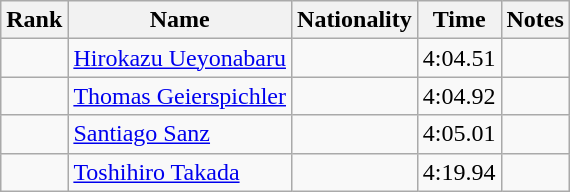<table class="wikitable sortable" style="text-align:center">
<tr>
<th>Rank</th>
<th>Name</th>
<th>Nationality</th>
<th>Time</th>
<th>Notes</th>
</tr>
<tr>
<td></td>
<td align=left><a href='#'>Hirokazu Ueyonabaru</a></td>
<td align=left></td>
<td>4:04.51</td>
<td></td>
</tr>
<tr>
<td></td>
<td align=left><a href='#'>Thomas Geierspichler</a></td>
<td align=left></td>
<td>4:04.92</td>
<td></td>
</tr>
<tr>
<td></td>
<td align=left><a href='#'>Santiago Sanz</a></td>
<td align=left></td>
<td>4:05.01</td>
<td></td>
</tr>
<tr>
<td></td>
<td align=left><a href='#'>Toshihiro Takada</a></td>
<td align=left></td>
<td>4:19.94</td>
<td></td>
</tr>
</table>
